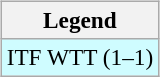<table>
<tr valign=top>
<td><br><table class="wikitable" style=font-size:97%>
<tr>
<th>Legend</th>
</tr>
<tr style="background:#cffcff;">
<td>ITF WTT (1–1)</td>
</tr>
</table>
</td>
<td></td>
</tr>
</table>
